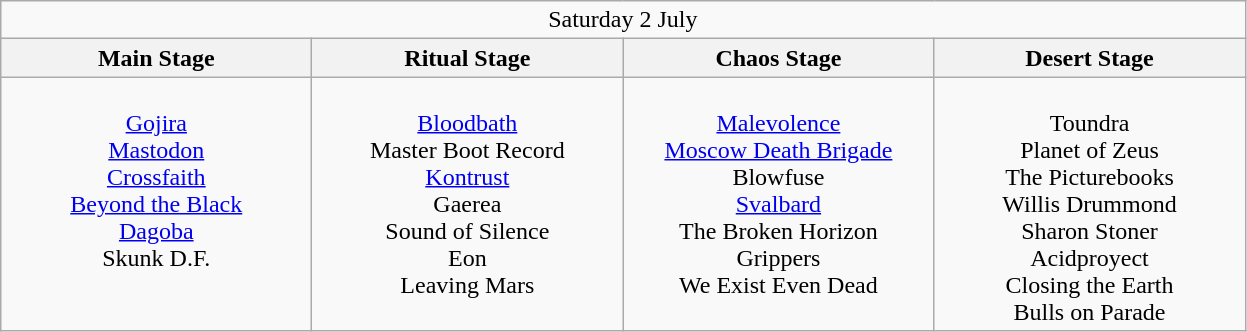<table class="wikitable">
<tr>
<td colspan="4" style="text-align:center;">Saturday 2 July</td>
</tr>
<tr>
<th>Main Stage</th>
<th>Ritual Stage</th>
<th>Chaos Stage</th>
<th>Desert Stage</th>
</tr>
<tr>
<td style="text-align:center; vertical-align:top; width:200px;"><br><a href='#'>Gojira</a> <br>
<a href='#'>Mastodon</a> <br>
<a href='#'>Crossfaith</a> <br>
<a href='#'>Beyond the Black</a> <br>
<a href='#'>Dagoba</a> <br>
Skunk D.F.</td>
<td style="text-align:center; vertical-align:top; width:200px;"><br><a href='#'>Bloodbath</a> <br>
Master Boot Record <br>
<a href='#'>Kontrust</a> <br>
Gaerea <br>
Sound of Silence <br>
Eon <br>
Leaving Mars <br></td>
<td style="text-align:center; vertical-align:top; width:200px;"><br><a href='#'>Malevolence</a> <br>
<a href='#'>Moscow Death Brigade</a> <br>
Blowfuse <br>
<a href='#'>Svalbard</a> <br>
The Broken Horizon <br>
Grippers <br>
We Exist Even Dead</td>
<td style="text-align:center; vertical-align:top; width:200px;"><br>Toundra <br>
Planet of Zeus <br>
The Picturebooks <br>
Willis Drummond <br>
Sharon Stoner <br>
Acidproyect <br>
Closing the Earth <br>
Bulls on Parade</td>
</tr>
</table>
